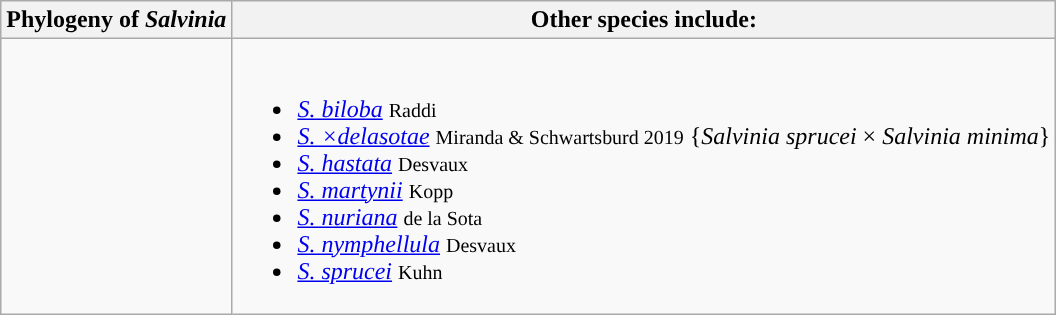<table class="wikitable">
<tr>
<th colspan=1>Phylogeny of <em>Salvinia</em></th>
<th colspan=1>Other species include:</th>
</tr>
<tr>
<td style="vertical-align:top"><br></td>
<td><br><ul><li><em><a href='#'>S. biloba</a></em> <small>Raddi</small></li><li><em><a href='#'>S. ×delasotae</a></em> <small>Miranda & Schwartsburd 2019</small> {<em>Salvinia sprucei</em> × <em>Salvinia minima</em>}</li><li><em><a href='#'>S. hastata</a></em> <small>Desvaux</small></li><li><em><a href='#'>S. martynii</a></em> <small>Kopp</small></li><li><em><a href='#'>S. nuriana</a></em> <small>de la Sota</small></li><li><em><a href='#'>S. nymphellula</a></em> <small>Desvaux</small></li><li><em><a href='#'>S. sprucei</a></em> <small>Kuhn</small></li></ul></td>
</tr>
</table>
